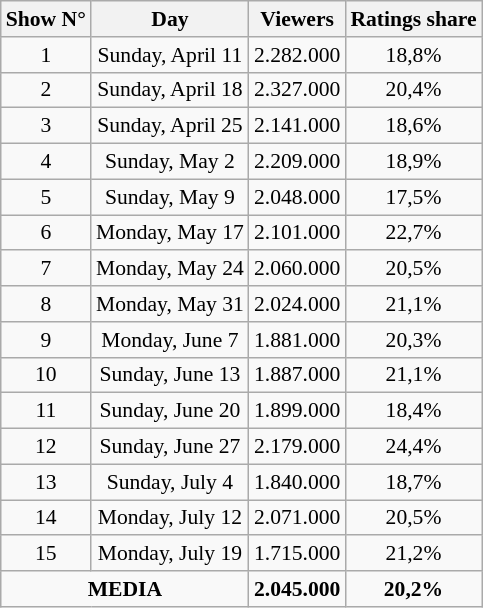<table class="wikitable sortable centre" style="text-align:center;font-size:90%">
<tr>
<th>Show N°</th>
<th>Day</th>
<th>Viewers</th>
<th>Ratings share</th>
</tr>
<tr>
<td>1</td>
<td>Sunday, April 11</td>
<td>2.282.000</td>
<td>18,8%</td>
</tr>
<tr>
<td>2</td>
<td>Sunday, April 18</td>
<td>2.327.000</td>
<td>20,4%</td>
</tr>
<tr>
<td>3</td>
<td>Sunday, April 25</td>
<td>2.141.000</td>
<td>18,6%</td>
</tr>
<tr>
<td>4</td>
<td>Sunday, May 2</td>
<td>2.209.000</td>
<td>18,9%</td>
</tr>
<tr>
<td>5</td>
<td>Sunday, May 9</td>
<td>2.048.000</td>
<td>17,5%</td>
</tr>
<tr>
<td>6</td>
<td>Monday, May 17</td>
<td>2.101.000</td>
<td>22,7%</td>
</tr>
<tr>
<td>7</td>
<td>Monday, May 24</td>
<td>2.060.000</td>
<td>20,5%</td>
</tr>
<tr>
<td>8</td>
<td>Monday, May 31</td>
<td>2.024.000</td>
<td>21,1%</td>
</tr>
<tr>
<td>9</td>
<td>Monday, June 7</td>
<td>1.881.000</td>
<td>20,3%</td>
</tr>
<tr>
<td>10</td>
<td>Sunday, June 13</td>
<td>1.887.000</td>
<td>21,1%</td>
</tr>
<tr>
<td>11</td>
<td>Sunday, June 20</td>
<td>1.899.000</td>
<td>18,4%</td>
</tr>
<tr>
<td>12</td>
<td>Sunday, June 27</td>
<td>2.179.000</td>
<td>24,4%</td>
</tr>
<tr>
<td>13</td>
<td>Sunday, July 4</td>
<td>1.840.000</td>
<td>18,7%</td>
</tr>
<tr>
<td>14</td>
<td>Monday, July 12</td>
<td>2.071.000</td>
<td>20,5%</td>
</tr>
<tr>
<td>15</td>
<td>Monday, July 19</td>
<td>1.715.000</td>
<td>21,2%</td>
</tr>
<tr>
<td colspan="2"><strong>MEDIA</strong></td>
<td><strong>2.045.000</strong></td>
<td><strong>20,2%</strong></td>
</tr>
</table>
